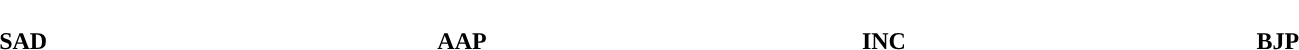<table style="width:88%; text-align:center;">
<tr style="color:white;">
<td style="background-color: "><strong>4</strong></td>
<td style="background-color: "><strong>4</strong></td>
<td style="background-color: "><strong>3</strong></td>
<td style="background-color: "><strong>2</strong></td>
</tr>
<tr>
<td><strong>SAD</strong></td>
<td><strong>AAP</strong></td>
<td><strong>INC</strong></td>
<td><strong>BJP</strong></td>
</tr>
</table>
